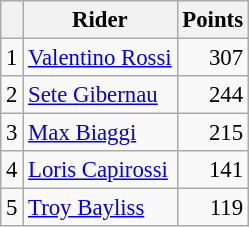<table class="wikitable" style="font-size: 95%;">
<tr>
<th></th>
<th>Rider</th>
<th>Points</th>
</tr>
<tr>
<td align=center>1</td>
<td> <a href='#'>Valentino Rossi</a></td>
<td align=right>307</td>
</tr>
<tr>
<td align=center>2</td>
<td> <a href='#'>Sete Gibernau</a></td>
<td align=right>244</td>
</tr>
<tr>
<td align=center>3</td>
<td> <a href='#'>Max Biaggi</a></td>
<td align=right>215</td>
</tr>
<tr>
<td align=center>4</td>
<td> <a href='#'>Loris Capirossi</a></td>
<td align=right>141</td>
</tr>
<tr>
<td align=center>5</td>
<td> <a href='#'>Troy Bayliss</a></td>
<td align=right>119</td>
</tr>
</table>
